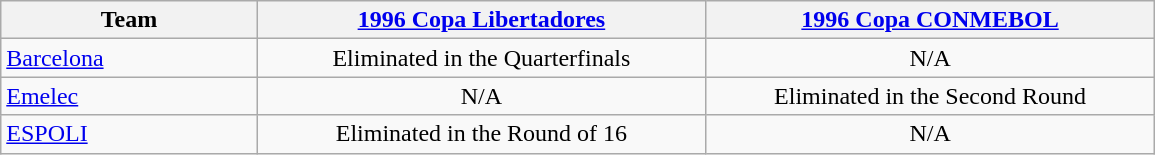<table class="wikitable">
<tr>
<th width= 16%>Team</th>
<th width= 28%><a href='#'>1996 Copa Libertadores</a></th>
<th width= 28%><a href='#'>1996 Copa CONMEBOL</a></th>
</tr>
<tr align="center">
<td align="left"><a href='#'>Barcelona</a></td>
<td>Eliminated in the Quarterfinals</td>
<td>N/A</td>
</tr>
<tr align="center">
<td align="left"><a href='#'>Emelec</a></td>
<td>N/A</td>
<td>Eliminated in the Second Round</td>
</tr>
<tr align="center">
<td align="left"><a href='#'>ESPOLI</a></td>
<td>Eliminated in the Round of 16</td>
<td>N/A</td>
</tr>
</table>
